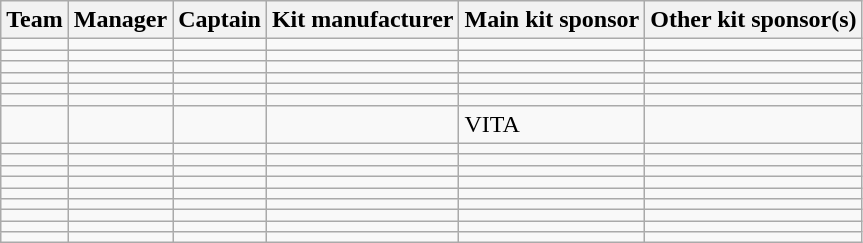<table class="wikitable sortable">
<tr>
<th>Team</th>
<th>Manager</th>
<th>Captain</th>
<th>Kit manufacturer</th>
<th>Main kit sponsor</th>
<th>Other kit sponsor(s)</th>
</tr>
<tr>
<td></td>
<td></td>
<td></td>
<td></td>
<td></td>
<td></td>
</tr>
<tr>
<td></td>
<td></td>
<td></td>
<td></td>
<td></td>
<td></td>
</tr>
<tr>
<td></td>
<td></td>
<td></td>
<td></td>
<td></td>
<td></td>
</tr>
<tr>
<td></td>
<td></td>
<td></td>
<td></td>
<td></td>
<td></td>
</tr>
<tr>
<td></td>
<td></td>
<td></td>
<td></td>
<td></td>
<td></td>
</tr>
<tr>
<td></td>
<td></td>
<td></td>
<td></td>
<td></td>
<td></td>
</tr>
<tr>
<td></td>
<td></td>
<td></td>
<td></td>
<td>VITA</td>
<td></td>
</tr>
<tr>
<td></td>
<td></td>
<td></td>
<td></td>
<td></td>
<td></td>
</tr>
<tr>
<td></td>
<td></td>
<td></td>
<td></td>
<td></td>
<td></td>
</tr>
<tr>
<td></td>
<td></td>
<td></td>
<td></td>
<td></td>
<td></td>
</tr>
<tr>
<td></td>
<td></td>
<td></td>
<td></td>
<td></td>
<td></td>
</tr>
<tr>
<td></td>
<td></td>
<td></td>
<td></td>
<td></td>
<td></td>
</tr>
<tr>
<td></td>
<td></td>
<td></td>
<td></td>
<td></td>
<td></td>
</tr>
<tr>
<td></td>
<td></td>
<td></td>
<td></td>
<td></td>
<td></td>
</tr>
<tr>
<td></td>
<td></td>
<td></td>
<td></td>
<td></td>
<td></td>
</tr>
<tr>
<td></td>
<td></td>
<td></td>
<td></td>
<td></td>
<td></td>
</tr>
</table>
